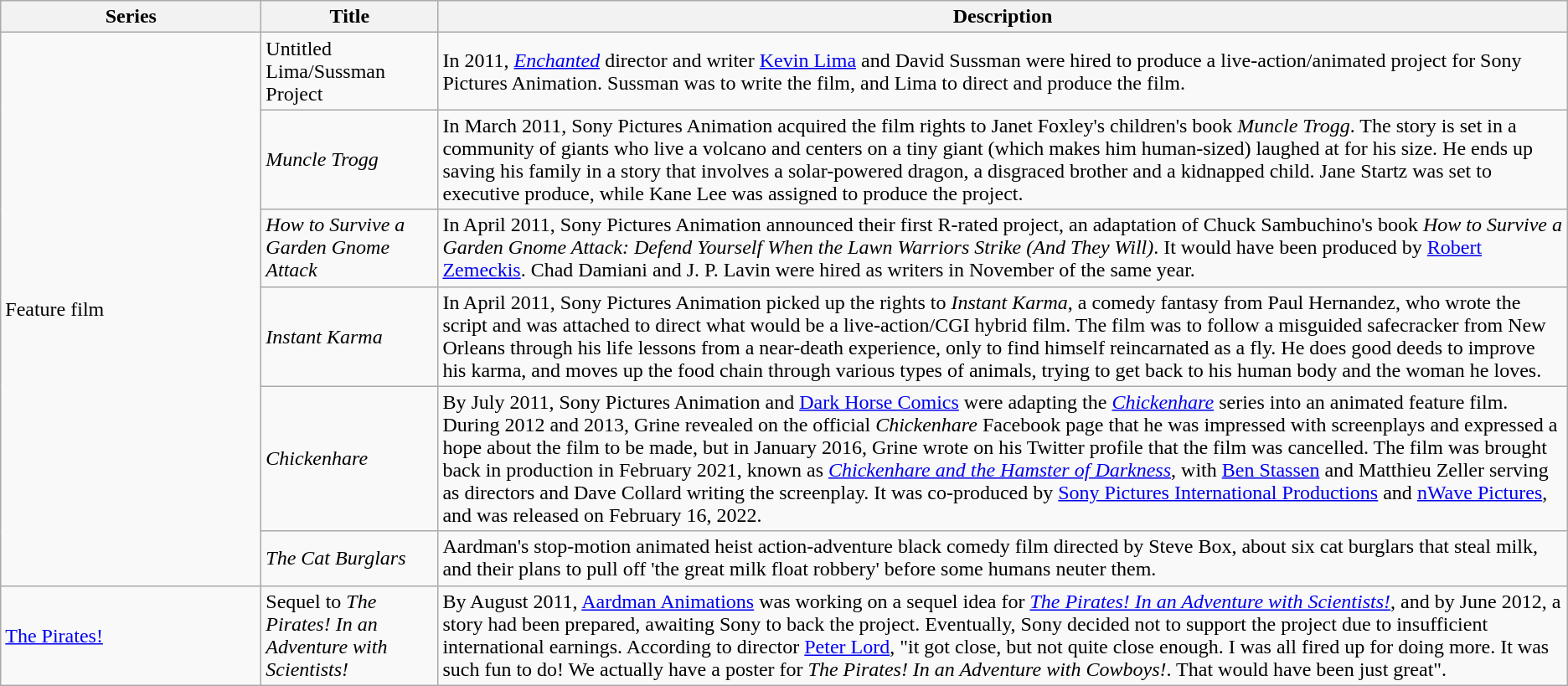<table class="wikitable">
<tr>
<th style="width:150pt;">Series</th>
<th style="width:100pt;">Title</th>
<th>Description</th>
</tr>
<tr>
<td rowspan="6">Feature film</td>
<td>Untitled Lima/Sussman Project</td>
<td>In 2011, <em><a href='#'>Enchanted</a></em> director and writer <a href='#'>Kevin Lima</a> and David Sussman were hired to produce a live-action/animated project for Sony Pictures Animation. Sussman was to write the film, and Lima to direct and produce the film.</td>
</tr>
<tr>
<td><em>Muncle Trogg</em></td>
<td>In March 2011, Sony Pictures Animation acquired the film rights to Janet Foxley's children's book <em>Muncle Trogg</em>. The story is set in a community of giants who live a volcano and centers on a tiny giant (which makes him human-sized) laughed at for his size. He ends up saving his family in a story that involves a solar-powered dragon, a disgraced brother and a kidnapped child. Jane Startz was set to executive produce, while Kane Lee was assigned to produce the project.</td>
</tr>
<tr>
<td><em>How to Survive a Garden Gnome Attack</em></td>
<td>In April 2011, Sony Pictures Animation announced their first R-rated project, an adaptation of Chuck Sambuchino's book <em>How to Survive a Garden Gnome Attack: Defend Yourself When the Lawn Warriors Strike (And They Will)</em>. It would have been produced by <a href='#'>Robert Zemeckis</a>. Chad Damiani and J. P. Lavin were hired as writers in November of the same year.</td>
</tr>
<tr>
<td><em>Instant Karma</em></td>
<td>In April 2011, Sony Pictures Animation picked up the rights to <em>Instant Karma</em>, a comedy fantasy from Paul Hernandez, who wrote the script and was attached to direct what would be a live-action/CGI hybrid film. The film was to follow a misguided safecracker from New Orleans through his life lessons from a near-death experience, only to find himself reincarnated as a fly. He does good deeds to improve his karma, and moves up the food chain through various types of animals, trying to get back to his human body and the woman he loves.</td>
</tr>
<tr>
<td><em>Chickenhare</em></td>
<td>By July 2011, Sony Pictures Animation and <a href='#'>Dark Horse Comics</a> were adapting the <em><a href='#'>Chickenhare</a></em> series into an animated feature film. During 2012 and 2013, Grine revealed on the official <em>Chickenhare</em> Facebook page that he was impressed with screenplays and expressed a hope about the film to be made, but in January 2016, Grine wrote on his Twitter profile that the film was cancelled. The film was brought back in production in February 2021, known as <em><a href='#'>Chickenhare and the Hamster of Darkness</a></em>, with <a href='#'>Ben Stassen</a> and Matthieu Zeller serving as directors and Dave Collard writing the screenplay. It was co-produced by <a href='#'>Sony Pictures International Productions</a> and <a href='#'>nWave Pictures</a>, and was released on February 16, 2022.</td>
</tr>
<tr>
<td><em>The Cat Burglars</em></td>
<td>Aardman's stop-motion animated heist action-adventure black comedy film directed by Steve Box, about six cat burglars that steal milk, and their plans to pull off 'the great milk float robbery' before some humans neuter them.</td>
</tr>
<tr>
<td><a href='#'>The Pirates!</a></td>
<td>Sequel to <em>The Pirates! In an Adventure with Scientists!</em></td>
<td>By August 2011, <a href='#'>Aardman Animations</a> was working on a sequel idea for <em><a href='#'>The Pirates! In an Adventure with Scientists!</a></em>, and by June 2012, a story had been prepared, awaiting Sony to back the project. Eventually, Sony decided not to support the project due to insufficient international earnings. According to director <a href='#'>Peter Lord</a>, "it got close, but not quite close enough. I was all fired up for doing more. It was such fun to do! We actually have a poster for <em>The Pirates! In an Adventure with Cowboys!</em>. That would have been just great".</td>
</tr>
</table>
